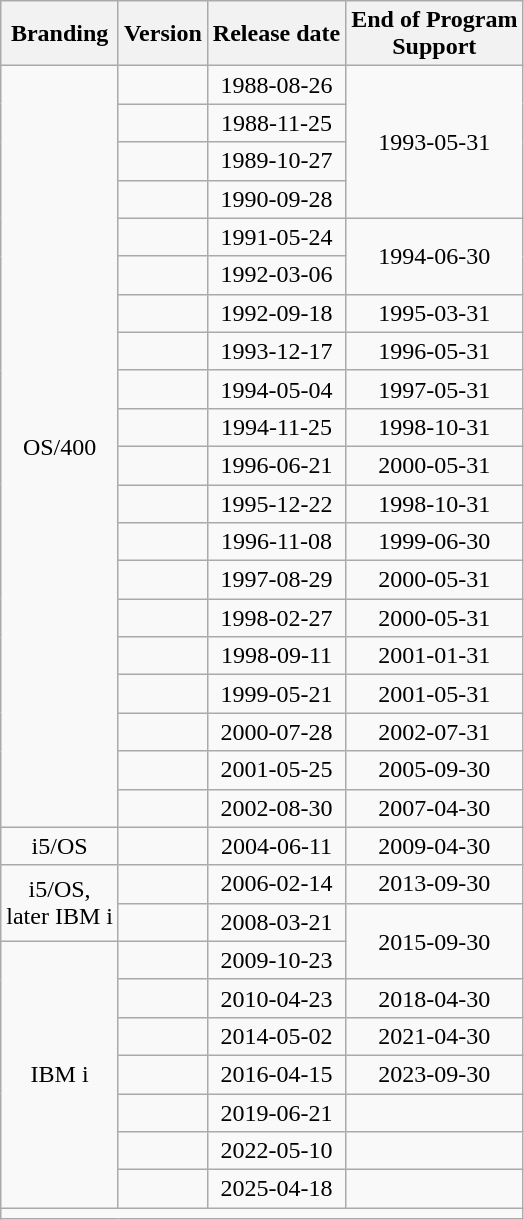<table class="wikitable" style="text-align:center; margin-left:1em; margin-right:0">
<tr>
<th>Branding</th>
<th>Version</th>
<th>Release date</th>
<th>End of Program<br>Support</th>
</tr>
<tr>
<td rowspan="20">OS/400</td>
<td></td>
<td>1988-08-26</td>
<td rowspan=4>1993-05-31</td>
</tr>
<tr>
<td></td>
<td>1988-11-25</td>
</tr>
<tr>
<td></td>
<td>1989-10-27</td>
</tr>
<tr>
<td></td>
<td>1990-09-28</td>
</tr>
<tr>
<td></td>
<td>1991-05-24</td>
<td rowspan=2>1994-06-30</td>
</tr>
<tr>
<td></td>
<td>1992-03-06</td>
</tr>
<tr>
<td></td>
<td>1992-09-18</td>
<td>1995-03-31</td>
</tr>
<tr>
<td></td>
<td>1993-12-17</td>
<td>1996-05-31</td>
</tr>
<tr>
<td></td>
<td>1994-05-04</td>
<td>1997-05-31</td>
</tr>
<tr>
<td></td>
<td>1994-11-25</td>
<td>1998-10-31</td>
</tr>
<tr>
<td></td>
<td>1996-06-21</td>
<td>2000-05-31</td>
</tr>
<tr>
<td></td>
<td>1995-12-22</td>
<td>1998-10-31</td>
</tr>
<tr>
<td></td>
<td>1996-11-08</td>
<td>1999-06-30</td>
</tr>
<tr>
<td></td>
<td>1997-08-29</td>
<td>2000-05-31</td>
</tr>
<tr>
<td></td>
<td>1998-02-27</td>
<td>2000-05-31</td>
</tr>
<tr>
<td></td>
<td>1998-09-11</td>
<td>2001-01-31</td>
</tr>
<tr>
<td></td>
<td>1999-05-21</td>
<td>2001-05-31</td>
</tr>
<tr>
<td></td>
<td>2000-07-28</td>
<td>2002-07-31</td>
</tr>
<tr>
<td></td>
<td>2001-05-25</td>
<td>2005-09-30</td>
</tr>
<tr>
<td></td>
<td>2002-08-30</td>
<td>2007-04-30</td>
</tr>
<tr>
<td>i5/OS</td>
<td></td>
<td>2004-06-11</td>
<td>2009-04-30</td>
</tr>
<tr>
<td rowspan="2">i5/OS,<br>later IBM i</td>
<td></td>
<td>2006-02-14</td>
<td>2013-09-30</td>
</tr>
<tr>
<td></td>
<td>2008-03-21</td>
<td rowspan=2>2015-09-30</td>
</tr>
<tr>
<td rowspan="7">IBM i</td>
<td></td>
<td>2009-10-23</td>
</tr>
<tr>
<td></td>
<td>2010-04-23</td>
<td>2018-04-30</td>
</tr>
<tr>
<td></td>
<td>2014-05-02</td>
<td>2021-04-30</td>
</tr>
<tr>
<td></td>
<td>2016-04-15</td>
<td>2023-09-30</td>
</tr>
<tr>
<td></td>
<td>2019-06-21</td>
<td></td>
</tr>
<tr>
<td></td>
<td>2022-05-10</td>
<td></td>
</tr>
<tr>
<td></td>
<td>2025-04-18</td>
<td></td>
</tr>
<tr>
<td colspan="4"><small></small></td>
</tr>
</table>
